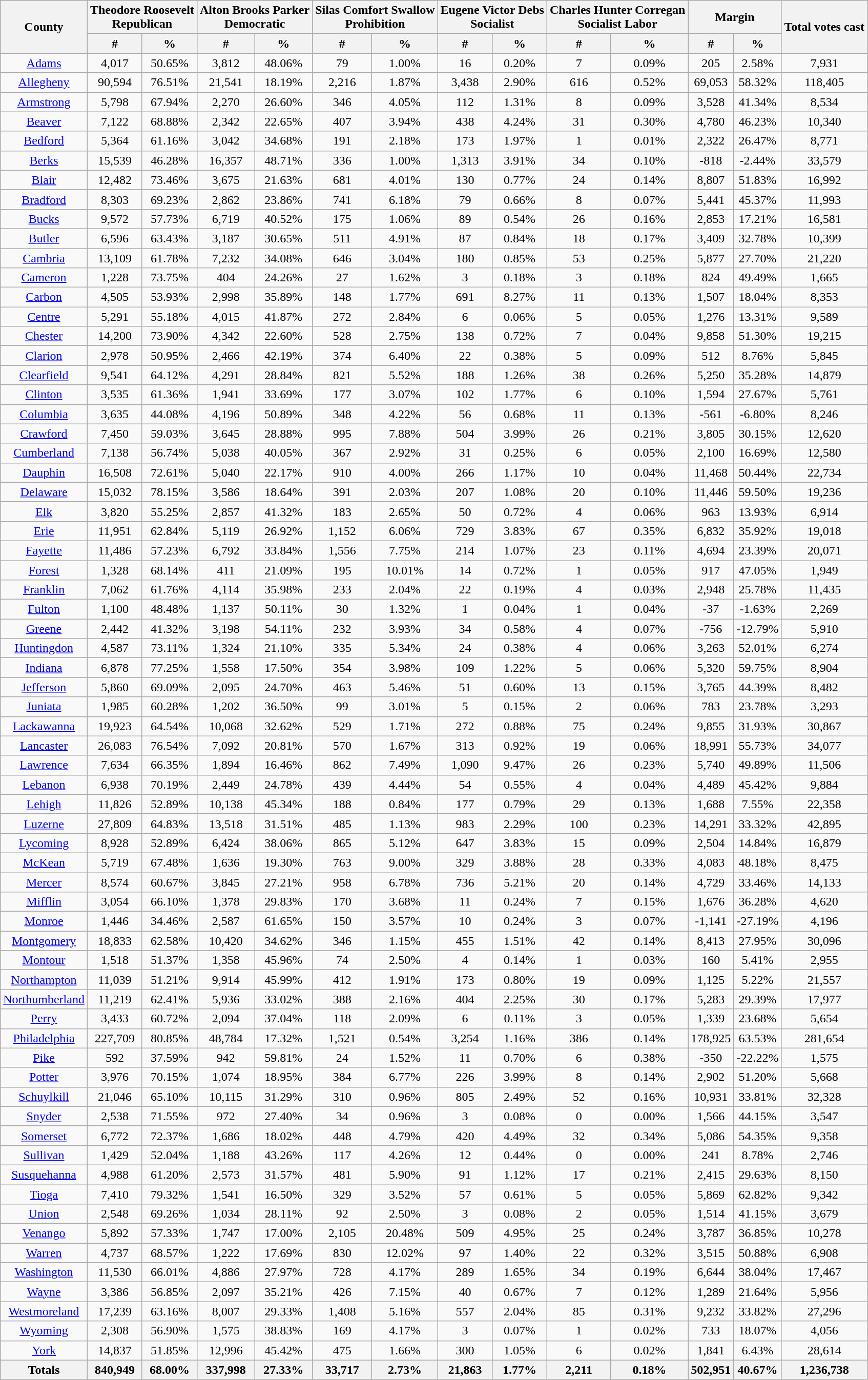<table class="wikitable sortable" style="text-align:center">
<tr>
<th colspan="1" rowspan="2">County</th>
<th style="text-align:center;" colspan="2">Theodore Roosevelt<br>Republican</th>
<th style="text-align:center;" colspan="2">Alton Brooks Parker<br>Democratic</th>
<th style="text-align:center;" colspan="2">Silas Comfort Swallow<br>Prohibition</th>
<th style="text-align:center;" colspan="2">Eugene Victor Debs<br>Socialist</th>
<th style="text-align:center;" colspan="2">Charles Hunter Corregan<br>Socialist Labor</th>
<th style="text-align:center;" colspan="2">Margin</th>
<th colspan="1" rowspan="2" style="text-align:center;">Total votes cast</th>
</tr>
<tr>
<th style="text-align:center;" data-sort-type="number">#</th>
<th style="text-align:center;" data-sort-type="number">%</th>
<th style="text-align:center;" data-sort-type="number">#</th>
<th style="text-align:center;" data-sort-type="number">%</th>
<th style="text-align:center;" data-sort-type="number">#</th>
<th style="text-align:center;" data-sort-type="number">%</th>
<th style="text-align:center;" data-sort-type="number">#</th>
<th style="text-align:center;" data-sort-type="number">%</th>
<th style="text-align:center;" data-sort-type="number">#</th>
<th style="text-align:center;" data-sort-type="number">%</th>
<th style="text-align:center;" data-sort-type="number">#</th>
<th style="text-align:center;" data-sort-type="number">%</th>
</tr>
<tr style="text-align:center;">
<td><a href='#'>Adams</a></td>
<td>4,017</td>
<td>50.65%</td>
<td>3,812</td>
<td>48.06%</td>
<td>79</td>
<td>1.00%</td>
<td>16</td>
<td>0.20%</td>
<td>7</td>
<td>0.09%</td>
<td>205</td>
<td>2.58%</td>
<td>7,931</td>
</tr>
<tr style="text-align:center;">
<td><a href='#'>Allegheny</a></td>
<td>90,594</td>
<td>76.51%</td>
<td>21,541</td>
<td>18.19%</td>
<td>2,216</td>
<td>1.87%</td>
<td>3,438</td>
<td>2.90%</td>
<td>616</td>
<td>0.52%</td>
<td>69,053</td>
<td>58.32%</td>
<td>118,405</td>
</tr>
<tr style="text-align:center;">
<td><a href='#'>Armstrong</a></td>
<td>5,798</td>
<td>67.94%</td>
<td>2,270</td>
<td>26.60%</td>
<td>346</td>
<td>4.05%</td>
<td>112</td>
<td>1.31%</td>
<td>8</td>
<td>0.09%</td>
<td>3,528</td>
<td>41.34%</td>
<td>8,534</td>
</tr>
<tr style="text-align:center;">
<td><a href='#'>Beaver</a></td>
<td>7,122</td>
<td>68.88%</td>
<td>2,342</td>
<td>22.65%</td>
<td>407</td>
<td>3.94%</td>
<td>438</td>
<td>4.24%</td>
<td>31</td>
<td>0.30%</td>
<td>4,780</td>
<td>46.23%</td>
<td>10,340</td>
</tr>
<tr style="text-align:center;">
<td><a href='#'>Bedford</a></td>
<td>5,364</td>
<td>61.16%</td>
<td>3,042</td>
<td>34.68%</td>
<td>191</td>
<td>2.18%</td>
<td>173</td>
<td>1.97%</td>
<td>1</td>
<td>0.01%</td>
<td>2,322</td>
<td>26.47%</td>
<td>8,771</td>
</tr>
<tr style="text-align:center;">
<td><a href='#'>Berks</a></td>
<td>15,539</td>
<td>46.28%</td>
<td>16,357</td>
<td>48.71%</td>
<td>336</td>
<td>1.00%</td>
<td>1,313</td>
<td>3.91%</td>
<td>34</td>
<td>0.10%</td>
<td>-818</td>
<td>-2.44%</td>
<td>33,579</td>
</tr>
<tr style="text-align:center;">
<td><a href='#'>Blair</a></td>
<td>12,482</td>
<td>73.46%</td>
<td>3,675</td>
<td>21.63%</td>
<td>681</td>
<td>4.01%</td>
<td>130</td>
<td>0.77%</td>
<td>24</td>
<td>0.14%</td>
<td>8,807</td>
<td>51.83%</td>
<td>16,992</td>
</tr>
<tr style="text-align:center;">
<td><a href='#'>Bradford</a></td>
<td>8,303</td>
<td>69.23%</td>
<td>2,862</td>
<td>23.86%</td>
<td>741</td>
<td>6.18%</td>
<td>79</td>
<td>0.66%</td>
<td>8</td>
<td>0.07%</td>
<td>5,441</td>
<td>45.37%</td>
<td>11,993</td>
</tr>
<tr style="text-align:center;">
<td><a href='#'>Bucks</a></td>
<td>9,572</td>
<td>57.73%</td>
<td>6,719</td>
<td>40.52%</td>
<td>175</td>
<td>1.06%</td>
<td>89</td>
<td>0.54%</td>
<td>26</td>
<td>0.16%</td>
<td>2,853</td>
<td>17.21%</td>
<td>16,581</td>
</tr>
<tr style="text-align:center;">
<td><a href='#'>Butler</a></td>
<td>6,596</td>
<td>63.43%</td>
<td>3,187</td>
<td>30.65%</td>
<td>511</td>
<td>4.91%</td>
<td>87</td>
<td>0.84%</td>
<td>18</td>
<td>0.17%</td>
<td>3,409</td>
<td>32.78%</td>
<td>10,399</td>
</tr>
<tr style="text-align:center;">
<td><a href='#'>Cambria</a></td>
<td>13,109</td>
<td>61.78%</td>
<td>7,232</td>
<td>34.08%</td>
<td>646</td>
<td>3.04%</td>
<td>180</td>
<td>0.85%</td>
<td>53</td>
<td>0.25%</td>
<td>5,877</td>
<td>27.70%</td>
<td>21,220</td>
</tr>
<tr style="text-align:center;">
<td><a href='#'>Cameron</a></td>
<td>1,228</td>
<td>73.75%</td>
<td>404</td>
<td>24.26%</td>
<td>27</td>
<td>1.62%</td>
<td>3</td>
<td>0.18%</td>
<td>3</td>
<td>0.18%</td>
<td>824</td>
<td>49.49%</td>
<td>1,665</td>
</tr>
<tr style="text-align:center;">
<td><a href='#'>Carbon</a></td>
<td>4,505</td>
<td>53.93%</td>
<td>2,998</td>
<td>35.89%</td>
<td>148</td>
<td>1.77%</td>
<td>691</td>
<td>8.27%</td>
<td>11</td>
<td>0.13%</td>
<td>1,507</td>
<td>18.04%</td>
<td>8,353</td>
</tr>
<tr style="text-align:center;">
<td><a href='#'>Centre</a></td>
<td>5,291</td>
<td>55.18%</td>
<td>4,015</td>
<td>41.87%</td>
<td>272</td>
<td>2.84%</td>
<td>6</td>
<td>0.06%</td>
<td>5</td>
<td>0.05%</td>
<td>1,276</td>
<td>13.31%</td>
<td>9,589</td>
</tr>
<tr style="text-align:center;">
<td><a href='#'>Chester</a></td>
<td>14,200</td>
<td>73.90%</td>
<td>4,342</td>
<td>22.60%</td>
<td>528</td>
<td>2.75%</td>
<td>138</td>
<td>0.72%</td>
<td>7</td>
<td>0.04%</td>
<td>9,858</td>
<td>51.30%</td>
<td>19,215</td>
</tr>
<tr style="text-align:center;">
<td><a href='#'>Clarion</a></td>
<td>2,978</td>
<td>50.95%</td>
<td>2,466</td>
<td>42.19%</td>
<td>374</td>
<td>6.40%</td>
<td>22</td>
<td>0.38%</td>
<td>5</td>
<td>0.09%</td>
<td>512</td>
<td>8.76%</td>
<td>5,845</td>
</tr>
<tr style="text-align:center;">
<td><a href='#'>Clearfield</a></td>
<td>9,541</td>
<td>64.12%</td>
<td>4,291</td>
<td>28.84%</td>
<td>821</td>
<td>5.52%</td>
<td>188</td>
<td>1.26%</td>
<td>38</td>
<td>0.26%</td>
<td>5,250</td>
<td>35.28%</td>
<td>14,879</td>
</tr>
<tr style="text-align:center;">
<td><a href='#'>Clinton</a></td>
<td>3,535</td>
<td>61.36%</td>
<td>1,941</td>
<td>33.69%</td>
<td>177</td>
<td>3.07%</td>
<td>102</td>
<td>1.77%</td>
<td>6</td>
<td>0.10%</td>
<td>1,594</td>
<td>27.67%</td>
<td>5,761</td>
</tr>
<tr style="text-align:center;">
<td><a href='#'>Columbia</a></td>
<td>3,635</td>
<td>44.08%</td>
<td>4,196</td>
<td>50.89%</td>
<td>348</td>
<td>4.22%</td>
<td>56</td>
<td>0.68%</td>
<td>11</td>
<td>0.13%</td>
<td>-561</td>
<td>-6.80%</td>
<td>8,246</td>
</tr>
<tr style="text-align:center;">
<td><a href='#'>Crawford</a></td>
<td>7,450</td>
<td>59.03%</td>
<td>3,645</td>
<td>28.88%</td>
<td>995</td>
<td>7.88%</td>
<td>504</td>
<td>3.99%</td>
<td>26</td>
<td>0.21%</td>
<td>3,805</td>
<td>30.15%</td>
<td>12,620</td>
</tr>
<tr style="text-align:center;">
<td><a href='#'>Cumberland</a></td>
<td>7,138</td>
<td>56.74%</td>
<td>5,038</td>
<td>40.05%</td>
<td>367</td>
<td>2.92%</td>
<td>31</td>
<td>0.25%</td>
<td>6</td>
<td>0.05%</td>
<td>2,100</td>
<td>16.69%</td>
<td>12,580</td>
</tr>
<tr style="text-align:center;">
<td><a href='#'>Dauphin</a></td>
<td>16,508</td>
<td>72.61%</td>
<td>5,040</td>
<td>22.17%</td>
<td>910</td>
<td>4.00%</td>
<td>266</td>
<td>1.17%</td>
<td>10</td>
<td>0.04%</td>
<td>11,468</td>
<td>50.44%</td>
<td>22,734</td>
</tr>
<tr style="text-align:center;">
<td><a href='#'>Delaware</a></td>
<td>15,032</td>
<td>78.15%</td>
<td>3,586</td>
<td>18.64%</td>
<td>391</td>
<td>2.03%</td>
<td>207</td>
<td>1.08%</td>
<td>20</td>
<td>0.10%</td>
<td>11,446</td>
<td>59.50%</td>
<td>19,236</td>
</tr>
<tr style="text-align:center;">
<td><a href='#'>Elk</a></td>
<td>3,820</td>
<td>55.25%</td>
<td>2,857</td>
<td>41.32%</td>
<td>183</td>
<td>2.65%</td>
<td>50</td>
<td>0.72%</td>
<td>4</td>
<td>0.06%</td>
<td>963</td>
<td>13.93%</td>
<td>6,914</td>
</tr>
<tr style="text-align:center;">
<td><a href='#'>Erie</a></td>
<td>11,951</td>
<td>62.84%</td>
<td>5,119</td>
<td>26.92%</td>
<td>1,152</td>
<td>6.06%</td>
<td>729</td>
<td>3.83%</td>
<td>67</td>
<td>0.35%</td>
<td>6,832</td>
<td>35.92%</td>
<td>19,018</td>
</tr>
<tr style="text-align:center;">
<td><a href='#'>Fayette</a></td>
<td>11,486</td>
<td>57.23%</td>
<td>6,792</td>
<td>33.84%</td>
<td>1,556</td>
<td>7.75%</td>
<td>214</td>
<td>1.07%</td>
<td>23</td>
<td>0.11%</td>
<td>4,694</td>
<td>23.39%</td>
<td>20,071</td>
</tr>
<tr style="text-align:center;">
<td><a href='#'>Forest</a></td>
<td>1,328</td>
<td>68.14%</td>
<td>411</td>
<td>21.09%</td>
<td>195</td>
<td>10.01%</td>
<td>14</td>
<td>0.72%</td>
<td>1</td>
<td>0.05%</td>
<td>917</td>
<td>47.05%</td>
<td>1,949</td>
</tr>
<tr style="text-align:center;">
<td><a href='#'>Franklin</a></td>
<td>7,062</td>
<td>61.76%</td>
<td>4,114</td>
<td>35.98%</td>
<td>233</td>
<td>2.04%</td>
<td>22</td>
<td>0.19%</td>
<td>4</td>
<td>0.03%</td>
<td>2,948</td>
<td>25.78%</td>
<td>11,435</td>
</tr>
<tr style="text-align:center;">
<td><a href='#'>Fulton</a></td>
<td>1,100</td>
<td>48.48%</td>
<td>1,137</td>
<td>50.11%</td>
<td>30</td>
<td>1.32%</td>
<td>1</td>
<td>0.04%</td>
<td>1</td>
<td>0.04%</td>
<td>-37</td>
<td>-1.63%</td>
<td>2,269</td>
</tr>
<tr style="text-align:center;">
<td><a href='#'>Greene</a></td>
<td>2,442</td>
<td>41.32%</td>
<td>3,198</td>
<td>54.11%</td>
<td>232</td>
<td>3.93%</td>
<td>34</td>
<td>0.58%</td>
<td>4</td>
<td>0.07%</td>
<td>-756</td>
<td>-12.79%</td>
<td>5,910</td>
</tr>
<tr style="text-align:center;">
<td><a href='#'>Huntingdon</a></td>
<td>4,587</td>
<td>73.11%</td>
<td>1,324</td>
<td>21.10%</td>
<td>335</td>
<td>5.34%</td>
<td>24</td>
<td>0.38%</td>
<td>4</td>
<td>0.06%</td>
<td>3,263</td>
<td>52.01%</td>
<td>6,274</td>
</tr>
<tr style="text-align:center;">
<td><a href='#'>Indiana</a></td>
<td>6,878</td>
<td>77.25%</td>
<td>1,558</td>
<td>17.50%</td>
<td>354</td>
<td>3.98%</td>
<td>109</td>
<td>1.22%</td>
<td>5</td>
<td>0.06%</td>
<td>5,320</td>
<td>59.75%</td>
<td>8,904</td>
</tr>
<tr style="text-align:center;">
<td><a href='#'>Jefferson</a></td>
<td>5,860</td>
<td>69.09%</td>
<td>2,095</td>
<td>24.70%</td>
<td>463</td>
<td>5.46%</td>
<td>51</td>
<td>0.60%</td>
<td>13</td>
<td>0.15%</td>
<td>3,765</td>
<td>44.39%</td>
<td>8,482</td>
</tr>
<tr style="text-align:center;">
<td><a href='#'>Juniata</a></td>
<td>1,985</td>
<td>60.28%</td>
<td>1,202</td>
<td>36.50%</td>
<td>99</td>
<td>3.01%</td>
<td>5</td>
<td>0.15%</td>
<td>2</td>
<td>0.06%</td>
<td>783</td>
<td>23.78%</td>
<td>3,293</td>
</tr>
<tr style="text-align:center;">
<td><a href='#'>Lackawanna</a></td>
<td>19,923</td>
<td>64.54%</td>
<td>10,068</td>
<td>32.62%</td>
<td>529</td>
<td>1.71%</td>
<td>272</td>
<td>0.88%</td>
<td>75</td>
<td>0.24%</td>
<td>9,855</td>
<td>31.93%</td>
<td>30,867</td>
</tr>
<tr style="text-align:center;">
<td><a href='#'>Lancaster</a></td>
<td>26,083</td>
<td>76.54%</td>
<td>7,092</td>
<td>20.81%</td>
<td>570</td>
<td>1.67%</td>
<td>313</td>
<td>0.92%</td>
<td>19</td>
<td>0.06%</td>
<td>18,991</td>
<td>55.73%</td>
<td>34,077</td>
</tr>
<tr style="text-align:center;">
<td><a href='#'>Lawrence</a></td>
<td>7,634</td>
<td>66.35%</td>
<td>1,894</td>
<td>16.46%</td>
<td>862</td>
<td>7.49%</td>
<td>1,090</td>
<td>9.47%</td>
<td>26</td>
<td>0.23%</td>
<td>5,740</td>
<td>49.89%</td>
<td>11,506</td>
</tr>
<tr style="text-align:center;">
<td><a href='#'>Lebanon</a></td>
<td>6,938</td>
<td>70.19%</td>
<td>2,449</td>
<td>24.78%</td>
<td>439</td>
<td>4.44%</td>
<td>54</td>
<td>0.55%</td>
<td>4</td>
<td>0.04%</td>
<td>4,489</td>
<td>45.42%</td>
<td>9,884</td>
</tr>
<tr style="text-align:center;">
<td><a href='#'>Lehigh</a></td>
<td>11,826</td>
<td>52.89%</td>
<td>10,138</td>
<td>45.34%</td>
<td>188</td>
<td>0.84%</td>
<td>177</td>
<td>0.79%</td>
<td>29</td>
<td>0.13%</td>
<td>1,688</td>
<td>7.55%</td>
<td>22,358</td>
</tr>
<tr style="text-align:center;">
<td><a href='#'>Luzerne</a></td>
<td>27,809</td>
<td>64.83%</td>
<td>13,518</td>
<td>31.51%</td>
<td>485</td>
<td>1.13%</td>
<td>983</td>
<td>2.29%</td>
<td>100</td>
<td>0.23%</td>
<td>14,291</td>
<td>33.32%</td>
<td>42,895</td>
</tr>
<tr style="text-align:center;">
<td><a href='#'>Lycoming</a></td>
<td>8,928</td>
<td>52.89%</td>
<td>6,424</td>
<td>38.06%</td>
<td>865</td>
<td>5.12%</td>
<td>647</td>
<td>3.83%</td>
<td>15</td>
<td>0.09%</td>
<td>2,504</td>
<td>14.84%</td>
<td>16,879</td>
</tr>
<tr style="text-align:center;">
<td><a href='#'>McKean</a></td>
<td>5,719</td>
<td>67.48%</td>
<td>1,636</td>
<td>19.30%</td>
<td>763</td>
<td>9.00%</td>
<td>329</td>
<td>3.88%</td>
<td>28</td>
<td>0.33%</td>
<td>4,083</td>
<td>48.18%</td>
<td>8,475</td>
</tr>
<tr style="text-align:center;">
<td><a href='#'>Mercer</a></td>
<td>8,574</td>
<td>60.67%</td>
<td>3,845</td>
<td>27.21%</td>
<td>958</td>
<td>6.78%</td>
<td>736</td>
<td>5.21%</td>
<td>20</td>
<td>0.14%</td>
<td>4,729</td>
<td>33.46%</td>
<td>14,133</td>
</tr>
<tr style="text-align:center;">
<td><a href='#'>Mifflin</a></td>
<td>3,054</td>
<td>66.10%</td>
<td>1,378</td>
<td>29.83%</td>
<td>170</td>
<td>3.68%</td>
<td>11</td>
<td>0.24%</td>
<td>7</td>
<td>0.15%</td>
<td>1,676</td>
<td>36.28%</td>
<td>4,620</td>
</tr>
<tr style="text-align:center;">
<td><a href='#'>Monroe</a></td>
<td>1,446</td>
<td>34.46%</td>
<td>2,587</td>
<td>61.65%</td>
<td>150</td>
<td>3.57%</td>
<td>10</td>
<td>0.24%</td>
<td>3</td>
<td>0.07%</td>
<td>-1,141</td>
<td>-27.19%</td>
<td>4,196</td>
</tr>
<tr style="text-align:center;">
<td><a href='#'>Montgomery</a></td>
<td>18,833</td>
<td>62.58%</td>
<td>10,420</td>
<td>34.62%</td>
<td>346</td>
<td>1.15%</td>
<td>455</td>
<td>1.51%</td>
<td>42</td>
<td>0.14%</td>
<td>8,413</td>
<td>27.95%</td>
<td>30,096</td>
</tr>
<tr style="text-align:center;">
<td><a href='#'>Montour</a></td>
<td>1,518</td>
<td>51.37%</td>
<td>1,358</td>
<td>45.96%</td>
<td>74</td>
<td>2.50%</td>
<td>4</td>
<td>0.14%</td>
<td>1</td>
<td>0.03%</td>
<td>160</td>
<td>5.41%</td>
<td>2,955</td>
</tr>
<tr style="text-align:center;">
<td><a href='#'>Northampton</a></td>
<td>11,039</td>
<td>51.21%</td>
<td>9,914</td>
<td>45.99%</td>
<td>412</td>
<td>1.91%</td>
<td>173</td>
<td>0.80%</td>
<td>19</td>
<td>0.09%</td>
<td>1,125</td>
<td>5.22%</td>
<td>21,557</td>
</tr>
<tr style="text-align:center;">
<td><a href='#'>Northumberland</a></td>
<td>11,219</td>
<td>62.41%</td>
<td>5,936</td>
<td>33.02%</td>
<td>388</td>
<td>2.16%</td>
<td>404</td>
<td>2.25%</td>
<td>30</td>
<td>0.17%</td>
<td>5,283</td>
<td>29.39%</td>
<td>17,977</td>
</tr>
<tr style="text-align:center;">
<td><a href='#'>Perry</a></td>
<td>3,433</td>
<td>60.72%</td>
<td>2,094</td>
<td>37.04%</td>
<td>118</td>
<td>2.09%</td>
<td>6</td>
<td>0.11%</td>
<td>3</td>
<td>0.05%</td>
<td>1,339</td>
<td>23.68%</td>
<td>5,654</td>
</tr>
<tr style="text-align:center;">
<td><a href='#'>Philadelphia</a></td>
<td>227,709</td>
<td>80.85%</td>
<td>48,784</td>
<td>17.32%</td>
<td>1,521</td>
<td>0.54%</td>
<td>3,254</td>
<td>1.16%</td>
<td>386</td>
<td>0.14%</td>
<td>178,925</td>
<td>63.53%</td>
<td>281,654</td>
</tr>
<tr style="text-align:center;">
<td><a href='#'>Pike</a></td>
<td>592</td>
<td>37.59%</td>
<td>942</td>
<td>59.81%</td>
<td>24</td>
<td>1.52%</td>
<td>11</td>
<td>0.70%</td>
<td>6</td>
<td>0.38%</td>
<td>-350</td>
<td>-22.22%</td>
<td>1,575</td>
</tr>
<tr style="text-align:center;">
<td><a href='#'>Potter</a></td>
<td>3,976</td>
<td>70.15%</td>
<td>1,074</td>
<td>18.95%</td>
<td>384</td>
<td>6.77%</td>
<td>226</td>
<td>3.99%</td>
<td>8</td>
<td>0.14%</td>
<td>2,902</td>
<td>51.20%</td>
<td>5,668</td>
</tr>
<tr style="text-align:center;">
<td><a href='#'>Schuylkill</a></td>
<td>21,046</td>
<td>65.10%</td>
<td>10,115</td>
<td>31.29%</td>
<td>310</td>
<td>0.96%</td>
<td>805</td>
<td>2.49%</td>
<td>52</td>
<td>0.16%</td>
<td>10,931</td>
<td>33.81%</td>
<td>32,328</td>
</tr>
<tr style="text-align:center;">
<td><a href='#'>Snyder</a></td>
<td>2,538</td>
<td>71.55%</td>
<td>972</td>
<td>27.40%</td>
<td>34</td>
<td>0.96%</td>
<td>3</td>
<td>0.08%</td>
<td>0</td>
<td>0.00%</td>
<td>1,566</td>
<td>44.15%</td>
<td>3,547</td>
</tr>
<tr style="text-align:center;">
<td><a href='#'>Somerset</a></td>
<td>6,772</td>
<td>72.37%</td>
<td>1,686</td>
<td>18.02%</td>
<td>448</td>
<td>4.79%</td>
<td>420</td>
<td>4.49%</td>
<td>32</td>
<td>0.34%</td>
<td>5,086</td>
<td>54.35%</td>
<td>9,358</td>
</tr>
<tr style="text-align:center;">
<td><a href='#'>Sullivan</a></td>
<td>1,429</td>
<td>52.04%</td>
<td>1,188</td>
<td>43.26%</td>
<td>117</td>
<td>4.26%</td>
<td>12</td>
<td>0.44%</td>
<td>0</td>
<td>0.00%</td>
<td>241</td>
<td>8.78%</td>
<td>2,746</td>
</tr>
<tr style="text-align:center;">
<td><a href='#'>Susquehanna</a></td>
<td>4,988</td>
<td>61.20%</td>
<td>2,573</td>
<td>31.57%</td>
<td>481</td>
<td>5.90%</td>
<td>91</td>
<td>1.12%</td>
<td>17</td>
<td>0.21%</td>
<td>2,415</td>
<td>29.63%</td>
<td>8,150</td>
</tr>
<tr style="text-align:center;">
<td><a href='#'>Tioga</a></td>
<td>7,410</td>
<td>79.32%</td>
<td>1,541</td>
<td>16.50%</td>
<td>329</td>
<td>3.52%</td>
<td>57</td>
<td>0.61%</td>
<td>5</td>
<td>0.05%</td>
<td>5,869</td>
<td>62.82%</td>
<td>9,342</td>
</tr>
<tr style="text-align:center;">
<td><a href='#'>Union</a></td>
<td>2,548</td>
<td>69.26%</td>
<td>1,034</td>
<td>28.11%</td>
<td>92</td>
<td>2.50%</td>
<td>3</td>
<td>0.08%</td>
<td>2</td>
<td>0.05%</td>
<td>1,514</td>
<td>41.15%</td>
<td>3,679</td>
</tr>
<tr style="text-align:center;">
<td><a href='#'>Venango</a></td>
<td>5,892</td>
<td>57.33%</td>
<td>1,747</td>
<td>17.00%</td>
<td>2,105</td>
<td>20.48%</td>
<td>509</td>
<td>4.95%</td>
<td>25</td>
<td>0.24%</td>
<td>3,787</td>
<td>36.85%</td>
<td>10,278</td>
</tr>
<tr style="text-align:center;">
<td><a href='#'>Warren</a></td>
<td>4,737</td>
<td>68.57%</td>
<td>1,222</td>
<td>17.69%</td>
<td>830</td>
<td>12.02%</td>
<td>97</td>
<td>1.40%</td>
<td>22</td>
<td>0.32%</td>
<td>3,515</td>
<td>50.88%</td>
<td>6,908</td>
</tr>
<tr style="text-align:center;">
<td><a href='#'>Washington</a></td>
<td>11,530</td>
<td>66.01%</td>
<td>4,886</td>
<td>27.97%</td>
<td>728</td>
<td>4.17%</td>
<td>289</td>
<td>1.65%</td>
<td>34</td>
<td>0.19%</td>
<td>6,644</td>
<td>38.04%</td>
<td>17,467</td>
</tr>
<tr style="text-align:center;">
<td><a href='#'>Wayne</a></td>
<td>3,386</td>
<td>56.85%</td>
<td>2,097</td>
<td>35.21%</td>
<td>426</td>
<td>7.15%</td>
<td>40</td>
<td>0.67%</td>
<td>7</td>
<td>0.12%</td>
<td>1,289</td>
<td>21.64%</td>
<td>5,956</td>
</tr>
<tr style="text-align:center;">
<td><a href='#'>Westmoreland</a></td>
<td>17,239</td>
<td>63.16%</td>
<td>8,007</td>
<td>29.33%</td>
<td>1,408</td>
<td>5.16%</td>
<td>557</td>
<td>2.04%</td>
<td>85</td>
<td>0.31%</td>
<td>9,232</td>
<td>33.82%</td>
<td>27,296</td>
</tr>
<tr style="text-align:center;">
<td><a href='#'>Wyoming</a></td>
<td>2,308</td>
<td>56.90%</td>
<td>1,575</td>
<td>38.83%</td>
<td>169</td>
<td>4.17%</td>
<td>3</td>
<td>0.07%</td>
<td>1</td>
<td>0.02%</td>
<td>733</td>
<td>18.07%</td>
<td>4,056</td>
</tr>
<tr style="text-align:center;">
<td><a href='#'>York</a></td>
<td>14,837</td>
<td>51.85%</td>
<td>12,996</td>
<td>45.42%</td>
<td>475</td>
<td>1.66%</td>
<td>300</td>
<td>1.05%</td>
<td>6</td>
<td>0.02%</td>
<td>1,841</td>
<td>6.43%</td>
<td>28,614</td>
</tr>
<tr style="text-align:center;">
<th>Totals</th>
<th>840,949</th>
<th>68.00%</th>
<th>337,998</th>
<th>27.33%</th>
<th>33,717</th>
<th>2.73%</th>
<th>21,863</th>
<th>1.77%</th>
<th>2,211</th>
<th>0.18%</th>
<th>502,951</th>
<th>40.67%</th>
<th>1,236,738</th>
</tr>
</table>
